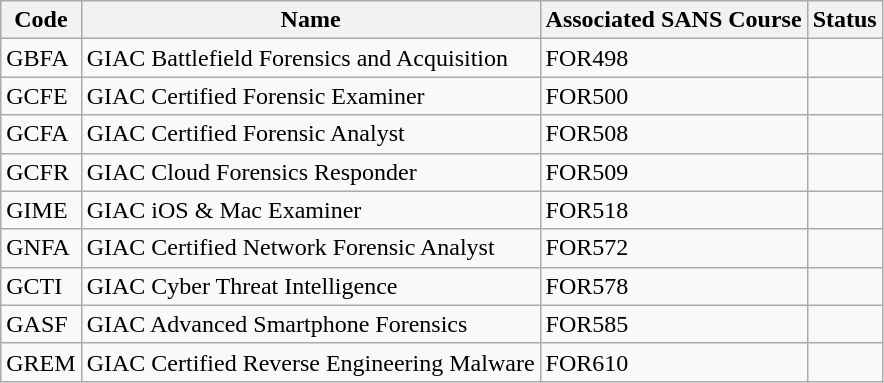<table class="wikitable sortable">
<tr>
<th>Code</th>
<th>Name</th>
<th>Associated SANS Course</th>
<th>Status</th>
</tr>
<tr>
<td>GBFA</td>
<td>GIAC Battlefield Forensics and Acquisition</td>
<td>FOR498</td>
<td></td>
</tr>
<tr>
<td>GCFE</td>
<td>GIAC Certified Forensic Examiner</td>
<td>FOR500</td>
<td></td>
</tr>
<tr>
<td>GCFA</td>
<td>GIAC Certified Forensic Analyst</td>
<td>FOR508</td>
<td></td>
</tr>
<tr>
<td>GCFR</td>
<td>GIAC Cloud Forensics Responder</td>
<td>FOR509</td>
<td></td>
</tr>
<tr>
<td>GIME</td>
<td>GIAC iOS & Mac Examiner</td>
<td>FOR518</td>
<td></td>
</tr>
<tr>
<td>GNFA</td>
<td>GIAC Certified Network Forensic Analyst</td>
<td>FOR572</td>
<td></td>
</tr>
<tr>
<td>GCTI</td>
<td>GIAC Cyber Threat Intelligence</td>
<td>FOR578</td>
<td></td>
</tr>
<tr>
<td>GASF</td>
<td>GIAC Advanced Smartphone Forensics</td>
<td>FOR585</td>
<td></td>
</tr>
<tr>
<td>GREM</td>
<td>GIAC Certified Reverse Engineering Malware</td>
<td>FOR610</td>
<td></td>
</tr>
</table>
